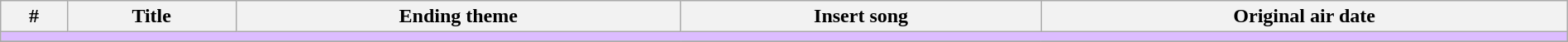<table class="wikitable" width="100%">
<tr>
<th>#</th>
<th>Title</th>
<th>Ending theme</th>
<th>Insert song</th>
<th>Original air date</th>
</tr>
<tr>
<td colspan="5" bgcolor="#DCBCFF"></td>
</tr>
<tr>
</tr>
</table>
